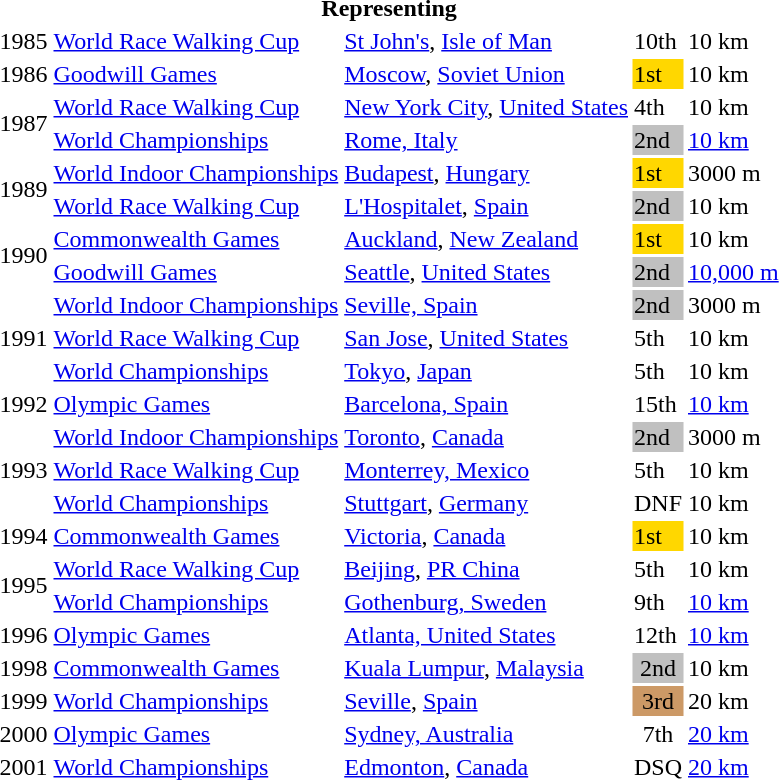<table>
<tr>
<th colspan="5">Representing </th>
</tr>
<tr>
<td>1985</td>
<td><a href='#'>World Race Walking Cup</a></td>
<td><a href='#'>St John's</a>, <a href='#'>Isle of Man</a></td>
<td>10th</td>
<td>10 km</td>
</tr>
<tr>
<td>1986</td>
<td><a href='#'>Goodwill Games</a></td>
<td><a href='#'>Moscow</a>, <a href='#'>Soviet Union</a></td>
<td bgcolor="gold">1st</td>
<td>10 km</td>
</tr>
<tr>
<td rowspan=2>1987</td>
<td><a href='#'>World Race Walking Cup</a></td>
<td><a href='#'>New York City</a>, <a href='#'>United States</a></td>
<td>4th</td>
<td>10 km</td>
</tr>
<tr>
<td><a href='#'>World Championships</a></td>
<td><a href='#'>Rome, Italy</a></td>
<td bgcolor="silver">2nd</td>
<td><a href='#'>10 km</a></td>
</tr>
<tr>
<td rowspan=2>1989</td>
<td><a href='#'>World Indoor Championships</a></td>
<td><a href='#'>Budapest</a>, <a href='#'>Hungary</a></td>
<td bgcolor="gold">1st</td>
<td>3000 m</td>
</tr>
<tr>
<td><a href='#'>World Race Walking Cup</a></td>
<td><a href='#'>L'Hospitalet</a>, <a href='#'>Spain</a></td>
<td bgcolor="silver">2nd</td>
<td>10 km</td>
</tr>
<tr>
<td rowspan=2>1990</td>
<td><a href='#'>Commonwealth Games</a></td>
<td><a href='#'>Auckland</a>, <a href='#'>New Zealand</a></td>
<td bgcolor="gold">1st</td>
<td>10 km</td>
</tr>
<tr>
<td><a href='#'>Goodwill Games</a></td>
<td><a href='#'>Seattle</a>, <a href='#'>United States</a></td>
<td bgcolor="silver">2nd</td>
<td><a href='#'>10,000 m</a></td>
</tr>
<tr>
<td rowspan=3>1991</td>
<td><a href='#'>World Indoor Championships</a></td>
<td><a href='#'>Seville, Spain</a></td>
<td bgcolor="silver">2nd</td>
<td>3000 m</td>
</tr>
<tr>
<td><a href='#'>World Race Walking Cup</a></td>
<td><a href='#'>San Jose</a>, <a href='#'>United States</a></td>
<td>5th</td>
<td>10 km</td>
</tr>
<tr>
<td><a href='#'>World Championships</a></td>
<td><a href='#'>Tokyo</a>, <a href='#'>Japan</a></td>
<td>5th</td>
<td>10 km</td>
</tr>
<tr>
<td>1992</td>
<td><a href='#'>Olympic Games</a></td>
<td><a href='#'>Barcelona, Spain</a></td>
<td>15th</td>
<td><a href='#'>10 km</a></td>
</tr>
<tr>
<td rowspan=3>1993</td>
<td><a href='#'>World Indoor Championships</a></td>
<td><a href='#'>Toronto</a>, <a href='#'>Canada</a></td>
<td bgcolor="silver">2nd</td>
<td>3000 m</td>
</tr>
<tr>
<td><a href='#'>World Race Walking Cup</a></td>
<td><a href='#'>Monterrey, Mexico</a></td>
<td>5th</td>
<td>10 km</td>
</tr>
<tr>
<td><a href='#'>World Championships</a></td>
<td><a href='#'>Stuttgart</a>, <a href='#'>Germany</a></td>
<td>DNF</td>
<td>10 km</td>
</tr>
<tr>
<td>1994</td>
<td><a href='#'>Commonwealth Games</a></td>
<td><a href='#'>Victoria</a>, <a href='#'>Canada</a></td>
<td bgcolor="gold">1st</td>
<td>10 km</td>
</tr>
<tr>
<td rowspan=2>1995</td>
<td><a href='#'>World Race Walking Cup</a></td>
<td><a href='#'>Beijing</a>, <a href='#'>PR China</a></td>
<td>5th</td>
<td>10 km</td>
</tr>
<tr>
<td><a href='#'>World Championships</a></td>
<td><a href='#'>Gothenburg, Sweden</a></td>
<td>9th</td>
<td><a href='#'>10 km</a></td>
</tr>
<tr>
<td>1996</td>
<td><a href='#'>Olympic Games</a></td>
<td><a href='#'>Atlanta, United States</a></td>
<td>12th</td>
<td><a href='#'>10 km</a></td>
</tr>
<tr>
<td>1998</td>
<td><a href='#'>Commonwealth Games</a></td>
<td><a href='#'>Kuala Lumpur</a>, <a href='#'>Malaysia</a></td>
<td bgcolor="silver" align="center">2nd</td>
<td>10 km</td>
</tr>
<tr>
<td>1999</td>
<td><a href='#'>World Championships</a></td>
<td><a href='#'>Seville</a>, <a href='#'>Spain</a></td>
<td bgcolor="cc9966" align="center">3rd</td>
<td>20 km</td>
</tr>
<tr>
<td>2000</td>
<td><a href='#'>Olympic Games</a></td>
<td><a href='#'>Sydney, Australia</a></td>
<td align="center">7th</td>
<td><a href='#'>20 km</a></td>
</tr>
<tr>
<td>2001</td>
<td><a href='#'>World Championships</a></td>
<td><a href='#'>Edmonton</a>, <a href='#'>Canada</a></td>
<td align="center">DSQ</td>
<td><a href='#'>20 km</a></td>
</tr>
</table>
